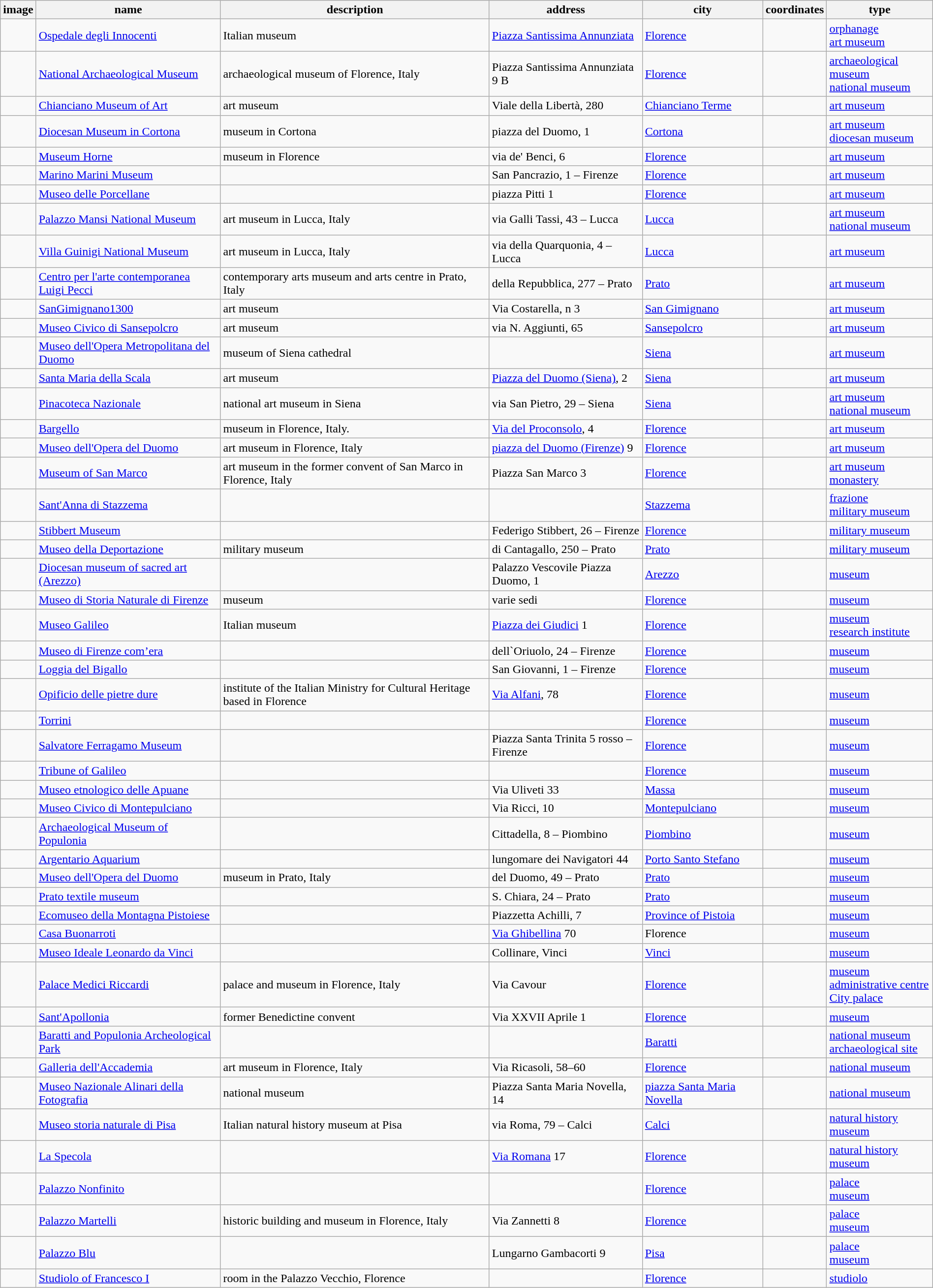<table class='wikitable sortable' style='width:100%'>
<tr>
<th>image</th>
<th>name</th>
<th>description</th>
<th>address</th>
<th>city</th>
<th>coordinates</th>
<th>type</th>
</tr>
<tr>
<td></td>
<td><a href='#'>Ospedale degli Innocenti</a></td>
<td>Italian museum</td>
<td><a href='#'>Piazza Santissima Annunziata</a></td>
<td><a href='#'>Florence</a></td>
<td></td>
<td><a href='#'>orphanage</a><br><a href='#'>art museum</a></td>
</tr>
<tr>
<td></td>
<td><a href='#'>National Archaeological Museum</a></td>
<td>archaeological museum of Florence, Italy</td>
<td>Piazza Santissima Annunziata 9 B</td>
<td><a href='#'>Florence</a></td>
<td></td>
<td><a href='#'>archaeological museum</a><br><a href='#'>national museum</a></td>
</tr>
<tr>
<td></td>
<td><a href='#'>Chianciano Museum of Art</a></td>
<td>art museum</td>
<td>Viale della Libertà, 280</td>
<td><a href='#'>Chianciano Terme</a></td>
<td></td>
<td><a href='#'>art museum</a></td>
</tr>
<tr>
<td></td>
<td><a href='#'>Diocesan Museum in Cortona</a></td>
<td>museum in Cortona</td>
<td>piazza del Duomo, 1</td>
<td><a href='#'>Cortona</a></td>
<td></td>
<td><a href='#'>art museum</a><br><a href='#'>diocesan museum</a></td>
</tr>
<tr>
<td></td>
<td><a href='#'>Museum Horne</a></td>
<td>museum in Florence</td>
<td>via de' Benci, 6</td>
<td><a href='#'>Florence</a></td>
<td></td>
<td><a href='#'>art museum</a></td>
</tr>
<tr>
<td></td>
<td><a href='#'>Marino Marini Museum</a></td>
<td></td>
<td>San Pancrazio, 1 – Firenze</td>
<td><a href='#'>Florence</a></td>
<td></td>
<td><a href='#'>art museum</a></td>
</tr>
<tr>
<td></td>
<td><a href='#'>Museo delle Porcellane</a></td>
<td></td>
<td>piazza Pitti 1</td>
<td><a href='#'>Florence</a></td>
<td></td>
<td><a href='#'>art museum</a></td>
</tr>
<tr>
<td></td>
<td><a href='#'>Palazzo Mansi National Museum</a></td>
<td>art museum in Lucca, Italy</td>
<td>via Galli Tassi, 43 – Lucca</td>
<td><a href='#'>Lucca</a></td>
<td></td>
<td><a href='#'>art museum</a><br><a href='#'>national museum</a></td>
</tr>
<tr>
<td></td>
<td><a href='#'>Villa Guinigi National Museum</a></td>
<td>art museum in Lucca, Italy</td>
<td>via della Quarquonia, 4 – Lucca</td>
<td><a href='#'>Lucca</a></td>
<td></td>
<td><a href='#'>art museum</a></td>
</tr>
<tr>
<td></td>
<td><a href='#'>Centro per l'arte contemporanea Luigi Pecci</a></td>
<td>contemporary arts museum and arts centre in Prato, Italy</td>
<td>della Repubblica, 277 – Prato</td>
<td><a href='#'>Prato</a></td>
<td></td>
<td><a href='#'>art museum</a></td>
</tr>
<tr>
<td></td>
<td><a href='#'>SanGimignano1300</a></td>
<td>art museum</td>
<td>Via Costarella, n 3</td>
<td><a href='#'>San Gimignano</a></td>
<td></td>
<td><a href='#'>art museum</a></td>
</tr>
<tr>
<td></td>
<td><a href='#'>Museo Civico di Sansepolcro</a></td>
<td>art museum</td>
<td>via N. Aggiunti, 65</td>
<td><a href='#'>Sansepolcro</a></td>
<td></td>
<td><a href='#'>art museum</a></td>
</tr>
<tr>
<td></td>
<td><a href='#'>Museo dell'Opera Metropolitana del Duomo</a></td>
<td>museum of Siena cathedral</td>
<td></td>
<td><a href='#'>Siena</a></td>
<td></td>
<td><a href='#'>art museum</a></td>
</tr>
<tr>
<td></td>
<td><a href='#'>Santa Maria della Scala</a></td>
<td>art museum</td>
<td><a href='#'>Piazza del Duomo (Siena)</a>, 2</td>
<td><a href='#'>Siena</a></td>
<td></td>
<td><a href='#'>art museum</a></td>
</tr>
<tr>
<td></td>
<td><a href='#'>Pinacoteca Nazionale</a></td>
<td>national art museum in Siena</td>
<td>via San Pietro, 29 – Siena</td>
<td><a href='#'>Siena</a></td>
<td></td>
<td><a href='#'>art museum</a><br><a href='#'>national museum</a></td>
</tr>
<tr>
<td></td>
<td><a href='#'>Bargello</a></td>
<td>museum in Florence, Italy.</td>
<td><a href='#'>Via del Proconsolo</a>, 4</td>
<td><a href='#'>Florence</a></td>
<td></td>
<td><a href='#'>art museum</a></td>
</tr>
<tr>
<td></td>
<td><a href='#'>Museo dell'Opera del Duomo</a></td>
<td>art museum in Florence, Italy</td>
<td><a href='#'>piazza del Duomo (Firenze)</a> 9</td>
<td><a href='#'>Florence</a></td>
<td></td>
<td><a href='#'>art museum</a></td>
</tr>
<tr>
<td></td>
<td><a href='#'>Museum of San Marco</a></td>
<td>art museum in the former convent of San Marco in Florence, Italy</td>
<td>Piazza San Marco 3</td>
<td><a href='#'>Florence</a></td>
<td></td>
<td><a href='#'>art museum</a><br><a href='#'>monastery</a></td>
</tr>
<tr>
<td></td>
<td><a href='#'>Sant'Anna di Stazzema</a></td>
<td></td>
<td></td>
<td><a href='#'>Stazzema</a></td>
<td></td>
<td><a href='#'>frazione</a><br><a href='#'>military museum</a></td>
</tr>
<tr>
<td></td>
<td><a href='#'>Stibbert Museum</a></td>
<td></td>
<td>Federigo Stibbert, 26 – Firenze</td>
<td><a href='#'>Florence</a></td>
<td></td>
<td><a href='#'>military museum</a></td>
</tr>
<tr>
<td></td>
<td><a href='#'>Museo della Deportazione</a></td>
<td>military museum</td>
<td>di Cantagallo, 250 – Prato</td>
<td><a href='#'>Prato</a></td>
<td></td>
<td><a href='#'>military museum</a></td>
</tr>
<tr>
<td></td>
<td><a href='#'>Diocesan museum of sacred art (Arezzo)</a></td>
<td></td>
<td>Palazzo Vescovile Piazza Duomo, 1</td>
<td><a href='#'>Arezzo</a></td>
<td></td>
<td><a href='#'>museum</a></td>
</tr>
<tr>
<td></td>
<td><a href='#'>Museo di Storia Naturale di Firenze</a></td>
<td>museum</td>
<td>varie sedi</td>
<td><a href='#'>Florence</a></td>
<td></td>
<td><a href='#'>museum</a></td>
</tr>
<tr>
<td></td>
<td><a href='#'>Museo Galileo</a></td>
<td>Italian museum</td>
<td><a href='#'>Piazza dei Giudici</a> 1</td>
<td><a href='#'>Florence</a></td>
<td></td>
<td><a href='#'>museum</a><br><a href='#'>research institute</a></td>
</tr>
<tr>
<td></td>
<td><a href='#'>Museo di Firenze com’era</a></td>
<td></td>
<td>dell`Oriuolo, 24 – Firenze</td>
<td><a href='#'>Florence</a></td>
<td></td>
<td><a href='#'>museum</a></td>
</tr>
<tr>
<td></td>
<td><a href='#'>Loggia del Bigallo</a></td>
<td></td>
<td>San Giovanni, 1 – Firenze</td>
<td><a href='#'>Florence</a></td>
<td></td>
<td><a href='#'>museum</a></td>
</tr>
<tr>
<td></td>
<td><a href='#'>Opificio delle pietre dure</a></td>
<td>institute of the Italian Ministry for Cultural Heritage based in Florence</td>
<td><a href='#'>Via Alfani</a>, 78</td>
<td><a href='#'>Florence</a></td>
<td></td>
<td><a href='#'>museum</a></td>
</tr>
<tr>
<td></td>
<td><a href='#'>Torrini</a></td>
<td></td>
<td></td>
<td><a href='#'>Florence</a></td>
<td></td>
<td><a href='#'>museum</a></td>
</tr>
<tr>
<td></td>
<td><a href='#'>Salvatore Ferragamo Museum</a></td>
<td></td>
<td>Piazza Santa Trinita 5 rosso – Firenze</td>
<td><a href='#'>Florence</a></td>
<td></td>
<td><a href='#'>museum</a></td>
</tr>
<tr>
<td></td>
<td><a href='#'>Tribune of Galileo</a></td>
<td></td>
<td></td>
<td><a href='#'>Florence</a></td>
<td></td>
<td><a href='#'>museum</a></td>
</tr>
<tr>
<td></td>
<td><a href='#'>Museo etnologico delle Apuane</a></td>
<td></td>
<td>Via Uliveti 33</td>
<td><a href='#'>Massa</a></td>
<td></td>
<td><a href='#'>museum</a></td>
</tr>
<tr>
<td></td>
<td><a href='#'>Museo Civico di Montepulciano</a></td>
<td></td>
<td>Via Ricci, 10</td>
<td><a href='#'>Montepulciano</a></td>
<td></td>
<td><a href='#'>museum</a></td>
</tr>
<tr>
<td></td>
<td><a href='#'>Archaeological Museum of Populonia</a></td>
<td></td>
<td>Cittadella, 8 – Piombino</td>
<td><a href='#'>Piombino</a></td>
<td></td>
<td><a href='#'>museum</a></td>
</tr>
<tr>
<td></td>
<td><a href='#'>Argentario Aquarium</a></td>
<td></td>
<td>lungomare dei Navigatori 44</td>
<td><a href='#'>Porto Santo Stefano</a></td>
<td></td>
<td><a href='#'>museum</a></td>
</tr>
<tr>
<td></td>
<td><a href='#'>Museo dell'Opera del Duomo</a></td>
<td>museum in Prato, Italy</td>
<td>del Duomo, 49 – Prato</td>
<td><a href='#'>Prato</a></td>
<td></td>
<td><a href='#'>museum</a></td>
</tr>
<tr>
<td></td>
<td><a href='#'>Prato textile museum</a></td>
<td></td>
<td>S. Chiara, 24 – Prato</td>
<td><a href='#'>Prato</a></td>
<td></td>
<td><a href='#'>museum</a></td>
</tr>
<tr>
<td></td>
<td><a href='#'>Ecomuseo della Montagna Pistoiese</a></td>
<td></td>
<td>Piazzetta Achilli, 7</td>
<td><a href='#'>Province of Pistoia</a></td>
<td></td>
<td><a href='#'>museum</a></td>
</tr>
<tr>
<td></td>
<td><a href='#'>Casa Buonarroti</a></td>
<td></td>
<td><a href='#'>Via Ghibellina</a> 70</td>
<td>Florence</td>
<td></td>
<td><a href='#'>museum</a></td>
</tr>
<tr>
<td></td>
<td><a href='#'>Museo Ideale Leonardo da Vinci</a></td>
<td></td>
<td>Collinare,  Vinci</td>
<td><a href='#'>Vinci</a></td>
<td></td>
<td><a href='#'>museum</a></td>
</tr>
<tr>
<td></td>
<td><a href='#'>Palace Medici Riccardi</a></td>
<td>palace and museum in Florence, Italy</td>
<td>Via Cavour</td>
<td><a href='#'>Florence</a></td>
<td></td>
<td><a href='#'>museum</a><br><a href='#'>administrative centre</a><br><a href='#'>City palace</a></td>
</tr>
<tr>
<td></td>
<td><a href='#'>Sant'Apollonia</a></td>
<td>former Benedictine convent</td>
<td>Via XXVII Aprile 1</td>
<td><a href='#'>Florence</a></td>
<td></td>
<td><a href='#'>museum</a></td>
</tr>
<tr>
<td></td>
<td><a href='#'>Baratti and Populonia Archeological Park</a></td>
<td></td>
<td></td>
<td><a href='#'>Baratti</a></td>
<td></td>
<td><a href='#'>national museum</a><br><a href='#'>archaeological site</a></td>
</tr>
<tr>
<td></td>
<td><a href='#'>Galleria dell'Accademia</a></td>
<td>art museum in Florence, Italy</td>
<td>Via Ricasoli, 58–60</td>
<td><a href='#'>Florence</a></td>
<td></td>
<td><a href='#'>national museum</a></td>
</tr>
<tr>
<td></td>
<td><a href='#'>Museo Nazionale Alinari della Fotografia</a></td>
<td>national museum</td>
<td>Piazza Santa Maria Novella, 14</td>
<td><a href='#'>piazza Santa Maria Novella</a></td>
<td></td>
<td><a href='#'>national museum</a></td>
</tr>
<tr>
<td></td>
<td><a href='#'>Museo storia naturale di Pisa</a></td>
<td>Italian natural history museum at Pisa</td>
<td>via Roma, 79 – Calci</td>
<td><a href='#'>Calci</a></td>
<td></td>
<td><a href='#'>natural history museum</a></td>
</tr>
<tr>
<td></td>
<td><a href='#'>La Specola</a></td>
<td></td>
<td><a href='#'>Via Romana</a> 17</td>
<td><a href='#'>Florence</a></td>
<td></td>
<td><a href='#'>natural history museum</a></td>
</tr>
<tr>
<td></td>
<td><a href='#'>Palazzo Nonfinito</a></td>
<td></td>
<td></td>
<td><a href='#'>Florence</a></td>
<td></td>
<td><a href='#'>palace</a><br><a href='#'>museum</a></td>
</tr>
<tr>
<td></td>
<td><a href='#'>Palazzo Martelli</a></td>
<td>historic building and museum in Florence, Italy</td>
<td>Via Zannetti 8</td>
<td><a href='#'>Florence</a></td>
<td></td>
<td><a href='#'>palace</a><br><a href='#'>museum</a></td>
</tr>
<tr>
<td></td>
<td><a href='#'>Palazzo Blu</a></td>
<td></td>
<td>Lungarno Gambacorti 9</td>
<td><a href='#'>Pisa</a></td>
<td></td>
<td><a href='#'>palace</a><br><a href='#'>museum</a></td>
</tr>
<tr>
<td></td>
<td><a href='#'>Studiolo of Francesco I</a></td>
<td>room in the Palazzo Vecchio, Florence</td>
<td></td>
<td><a href='#'>Florence</a></td>
<td></td>
<td><a href='#'>studiolo</a></td>
</tr>
</table>
